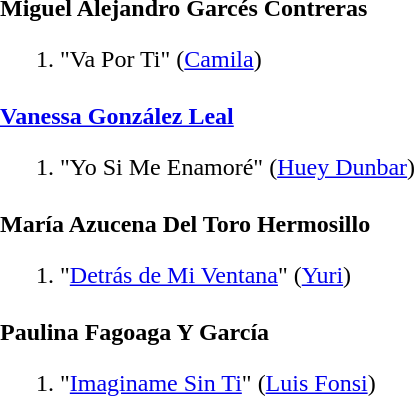<table border="0" cellpadding="0" cellspacing="4" style="margin:0 1em 1em 0; text-align:left;">
<tr>
<td valign="top"></td>
<td valign="top"><strong>Miguel Alejandro Garcés Contreras</strong><br><ol><li>"Va Por Ti" (<a href='#'>Camila</a>)</li></ol></td>
</tr>
<tr>
<td valign="top"></td>
<td valign="top"><strong><a href='#'>Vanessa González Leal</a></strong><br><ol><li>"Yo Si Me Enamoré" (<a href='#'>Huey Dunbar</a>)</li></ol></td>
</tr>
<tr>
<td valign="top"></td>
<td valign="top"><strong>María Azucena Del Toro Hermosillo</strong><br><ol><li>"<a href='#'>Detrás de Mi Ventana</a>" (<a href='#'>Yuri</a>)</li></ol></td>
</tr>
<tr>
<td valign="top"></td>
<td valign="top"><strong>Paulina Fagoaga Y García</strong><br><ol><li>"<a href='#'>Imaginame Sin Ti</a>" (<a href='#'>Luis Fonsi</a>)</li></ol></td>
</tr>
</table>
